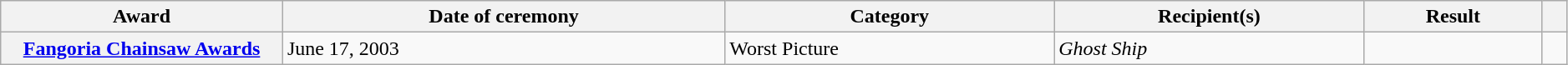<table class="wikitable sortable plainrowheaders" style="width: 99%">
<tr>
<th scope="col" style="width:18%;">Award</th>
<th scope="col">Date of ceremony</th>
<th scope="col">Category</th>
<th scope="col">Recipient(s)</th>
<th scope="col">Result</th>
<th scope="col" class="unsortable"></th>
</tr>
<tr>
<th scope="row"><a href='#'>Fangoria Chainsaw Awards</a></th>
<td>June 17, 2003</td>
<td>Worst Picture</td>
<td><em>Ghost Ship</em></td>
<td></td>
<td style="text-align:center;"></td>
</tr>
</table>
